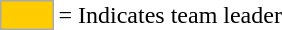<table>
<tr>
<td style="background-color:#FFCC00; border:1px solid #aaaaaa; width:2em;"></td>
<td>= Indicates team leader</td>
</tr>
</table>
